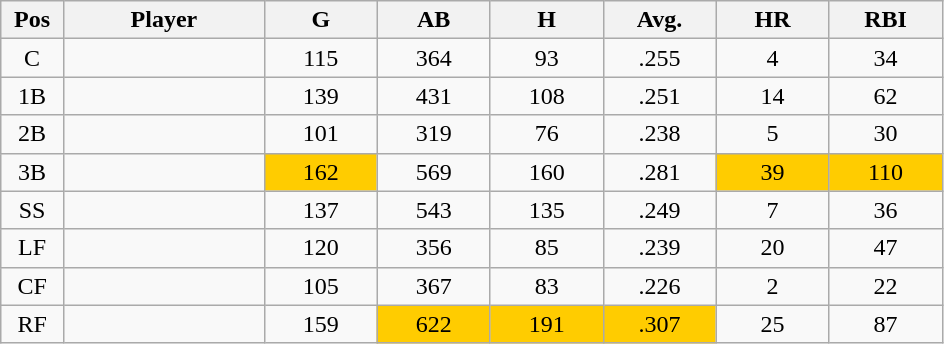<table class="wikitable sortable">
<tr>
<th bgcolor="#DDDDFF" width="5%">Pos</th>
<th bgcolor="#DDDDFF" width="16%">Player</th>
<th bgcolor="#DDDDFF" width="9%">G</th>
<th bgcolor="#DDDDFF" width="9%">AB</th>
<th bgcolor="#DDDDFF" width="9%">H</th>
<th bgcolor="#DDDDFF" width="9%">Avg.</th>
<th bgcolor="#DDDDFF" width="9%">HR</th>
<th bgcolor="#DDDDFF" width="9%">RBI</th>
</tr>
<tr align="center">
<td>C</td>
<td></td>
<td>115</td>
<td>364</td>
<td>93</td>
<td>.255</td>
<td>4</td>
<td>34</td>
</tr>
<tr align="center">
<td>1B</td>
<td></td>
<td>139</td>
<td>431</td>
<td>108</td>
<td>.251</td>
<td>14</td>
<td>62</td>
</tr>
<tr align="center">
<td>2B</td>
<td></td>
<td>101</td>
<td>319</td>
<td>76</td>
<td>.238</td>
<td>5</td>
<td>30</td>
</tr>
<tr align="center">
<td>3B</td>
<td></td>
<td bgcolor="#FFCC00">162</td>
<td>569</td>
<td>160</td>
<td>.281</td>
<td bgcolor="#FFCC00">39</td>
<td bgcolor="#FFCC00">110</td>
</tr>
<tr align="center">
<td>SS</td>
<td></td>
<td>137</td>
<td>543</td>
<td>135</td>
<td>.249</td>
<td>7</td>
<td>36</td>
</tr>
<tr align="center">
<td>LF</td>
<td></td>
<td>120</td>
<td>356</td>
<td>85</td>
<td>.239</td>
<td>20</td>
<td>47</td>
</tr>
<tr align="center">
<td>CF</td>
<td></td>
<td>105</td>
<td>367</td>
<td>83</td>
<td>.226</td>
<td>2</td>
<td>22</td>
</tr>
<tr align="center">
<td>RF</td>
<td></td>
<td>159</td>
<td bgcolor="#FFCC00">622</td>
<td bgcolor="#FFCC00">191</td>
<td bgcolor="#FFCC00">.307</td>
<td>25</td>
<td>87</td>
</tr>
</table>
